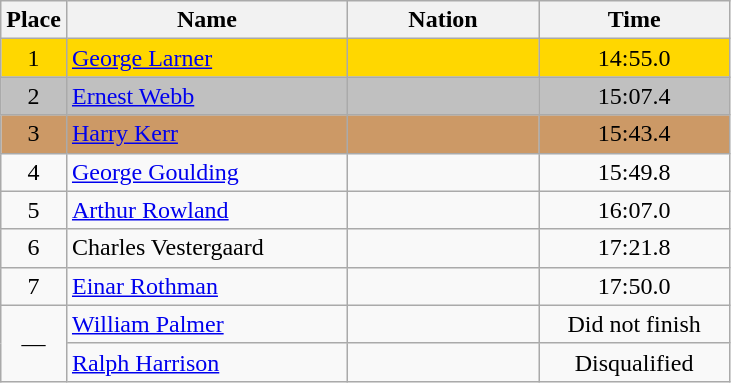<table class=wikitable>
<tr>
<th width=20>Place</th>
<th width=180>Name</th>
<th width=120>Nation</th>
<th width=120>Time</th>
</tr>
<tr bgcolor=gold>
<td align=center>1</td>
<td><a href='#'>George Larner</a></td>
<td></td>
<td align=center>14:55.0</td>
</tr>
<tr bgcolor=silver>
<td align=center>2</td>
<td><a href='#'>Ernest Webb</a></td>
<td></td>
<td align=center>15:07.4</td>
</tr>
<tr bgcolor=cc9966>
<td align=center>3</td>
<td><a href='#'>Harry Kerr</a></td>
<td></td>
<td align=center>15:43.4</td>
</tr>
<tr>
<td align=center>4</td>
<td><a href='#'>George Goulding</a></td>
<td></td>
<td align=center>15:49.8</td>
</tr>
<tr>
<td align=center>5</td>
<td><a href='#'>Arthur Rowland</a></td>
<td></td>
<td align=center>16:07.0</td>
</tr>
<tr>
<td align=center>6</td>
<td>Charles Vestergaard</td>
<td></td>
<td align=center>17:21.8</td>
</tr>
<tr>
<td align=center>7</td>
<td><a href='#'>Einar Rothman</a></td>
<td></td>
<td align=center>17:50.0</td>
</tr>
<tr>
<td align=center rowspan=2>—</td>
<td><a href='#'>William Palmer</a></td>
<td></td>
<td align=center>Did not finish</td>
</tr>
<tr>
<td><a href='#'>Ralph Harrison</a></td>
<td></td>
<td align=center>Disqualified</td>
</tr>
</table>
